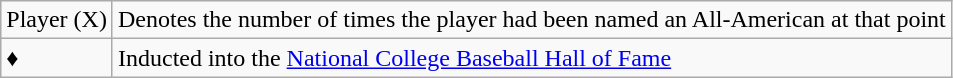<table class="wikitable">
<tr>
<td>Player (X)</td>
<td>Denotes the number of times the player had been named an All-American at that point</td>
</tr>
<tr>
<td>♦</td>
<td>Inducted into the <a href='#'>National College Baseball Hall of Fame</a></td>
</tr>
</table>
